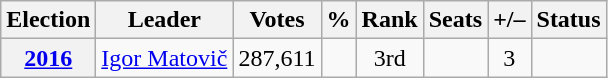<table class=wikitable style=text-align:center>
<tr>
<th>Election</th>
<th>Leader</th>
<th>Votes</th>
<th>%</th>
<th>Rank</th>
<th>Seats</th>
<th>+/–</th>
<th>Status</th>
</tr>
<tr>
<th><a href='#'>2016</a></th>
<td><a href='#'>Igor Matovič</a></td>
<td>287,611</td>
<td></td>
<td>3rd</td>
<td></td>
<td> 3</td>
<td></td>
</tr>
</table>
